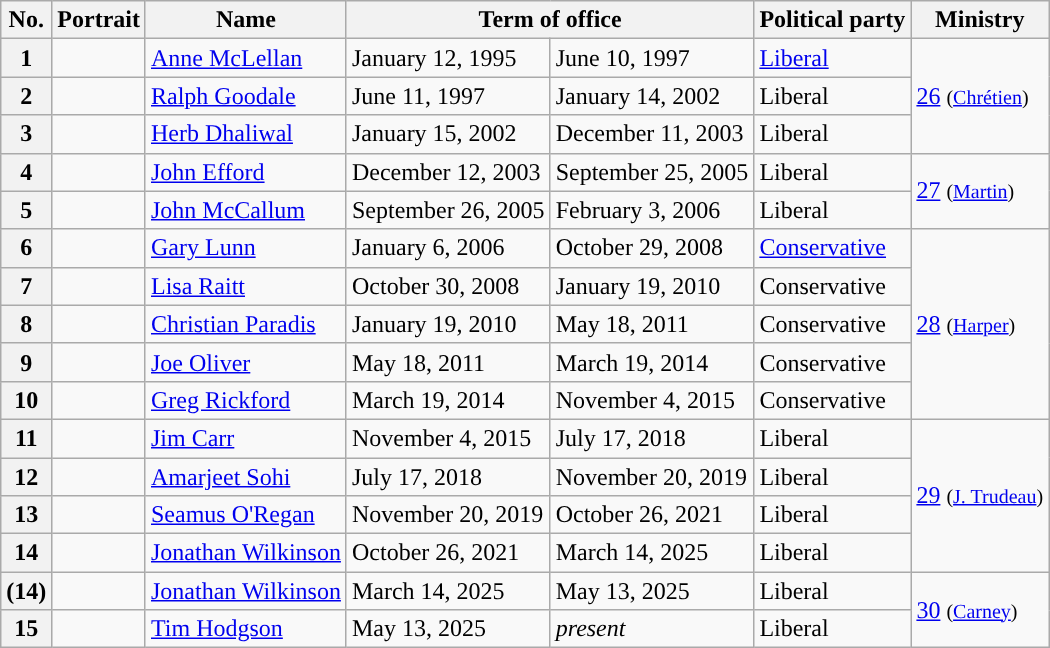<table class="wikitable">
<tr>
<th>No.</th>
<th>Portrait</th>
<th>Name</th>
<th colspan="2">Term of office</th>
<th>Political party</th>
<th>Ministry</th>
</tr>
<tr>
<th style="background:">1</th>
<td></td>
<td><a href='#'>Anne McLellan</a></td>
<td>January 12, 1995</td>
<td>June 10, 1997</td>
<td><a href='#'>Liberal</a></td>
<td rowspan="3"><a href='#'>26</a> <small>(<a href='#'>Chrétien</a>)</small></td>
</tr>
<tr>
<th style="background:">2</th>
<td></td>
<td><a href='#'>Ralph Goodale</a></td>
<td>June 11, 1997</td>
<td>January 14, 2002</td>
<td>Liberal</td>
</tr>
<tr>
<th style="background:">3</th>
<td></td>
<td><a href='#'>Herb Dhaliwal</a></td>
<td>January 15, 2002</td>
<td>December 11, 2003</td>
<td>Liberal</td>
</tr>
<tr>
<th style="background:">4</th>
<td></td>
<td><a href='#'>John Efford</a></td>
<td>December 12, 2003</td>
<td>September 25, 2005</td>
<td>Liberal</td>
<td rowspan="2"><a href='#'>27</a> <small>(<a href='#'>Martin</a>)</small></td>
</tr>
<tr>
<th style="background:">5</th>
<td></td>
<td><a href='#'>John McCallum</a></td>
<td>September 26, 2005</td>
<td>February 3, 2006</td>
<td>Liberal</td>
</tr>
<tr>
<th style="background:">6</th>
<td></td>
<td><a href='#'>Gary Lunn</a></td>
<td>January 6, 2006</td>
<td>October 29, 2008</td>
<td><a href='#'>Conservative</a></td>
<td rowspan="5"><a href='#'>28</a> <small>(<a href='#'>Harper</a>)</small></td>
</tr>
<tr>
<th style="background:">7</th>
<td></td>
<td><a href='#'>Lisa Raitt</a></td>
<td>October 30, 2008</td>
<td>January 19, 2010</td>
<td>Conservative</td>
</tr>
<tr>
<th style="background:">8</th>
<td></td>
<td><a href='#'>Christian Paradis</a></td>
<td>January 19, 2010</td>
<td>May 18, 2011</td>
<td>Conservative</td>
</tr>
<tr>
<th style="background:">9</th>
<td></td>
<td><a href='#'>Joe Oliver</a></td>
<td>May 18, 2011</td>
<td>March 19, 2014</td>
<td>Conservative</td>
</tr>
<tr>
<th style="background:">10</th>
<td></td>
<td><a href='#'>Greg Rickford</a></td>
<td>March 19, 2014</td>
<td>November 4, 2015</td>
<td>Conservative</td>
</tr>
<tr>
<th style="background:">11</th>
<td></td>
<td><a href='#'>Jim Carr</a></td>
<td>November 4, 2015 </td>
<td>July 17, 2018</td>
<td>Liberal</td>
<td rowspan="4"><a href='#'>29</a> <small>(<a href='#'>J. Trudeau</a>)</small></td>
</tr>
<tr>
<th style="background:">12</th>
<td></td>
<td><a href='#'>Amarjeet Sohi</a></td>
<td>July 17, 2018</td>
<td>November 20, 2019</td>
<td>Liberal</td>
</tr>
<tr>
<th style="background:">13</th>
<td></td>
<td><a href='#'>Seamus O'Regan</a></td>
<td>November 20, 2019</td>
<td>October 26, 2021</td>
<td>Liberal</td>
</tr>
<tr>
<th style="background:">14</th>
<td></td>
<td><a href='#'>Jonathan Wilkinson</a></td>
<td>October 26, 2021</td>
<td>March 14, 2025</td>
<td>Liberal</td>
</tr>
<tr>
<th style="background:">(14)</th>
<td></td>
<td><a href='#'>Jonathan Wilkinson</a></td>
<td>March 14, 2025</td>
<td>May 13, 2025</td>
<td>Liberal</td>
<td rowspan="2"><a href='#'>30</a> <small>(<a href='#'>Carney</a>)</small></td>
</tr>
<tr>
<th style="background:">15</th>
<td></td>
<td><a href='#'>Tim Hodgson</a></td>
<td>May 13, 2025</td>
<td><em>present</em></td>
<td>Liberal</td>
</tr>
</table>
